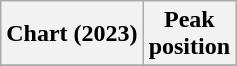<table class="wikitable plainrowheaders" style="text-align:center">
<tr>
<th scope="col">Chart (2023)</th>
<th scope="col">Peak<br>position</th>
</tr>
<tr>
</tr>
</table>
